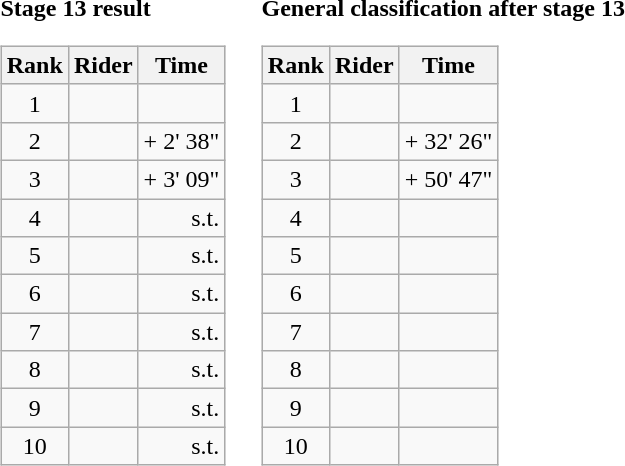<table>
<tr>
<td><strong>Stage 13 result</strong><br><table class="wikitable">
<tr>
<th scope="col">Rank</th>
<th scope="col">Rider</th>
<th scope="col">Time</th>
</tr>
<tr>
<td style="text-align:center;">1</td>
<td></td>
<td style="text-align:right;"></td>
</tr>
<tr>
<td style="text-align:center;">2</td>
<td></td>
<td style="text-align:right;">+ 2' 38"</td>
</tr>
<tr>
<td style="text-align:center;">3</td>
<td></td>
<td style="text-align:right;">+ 3' 09"</td>
</tr>
<tr>
<td style="text-align:center;">4</td>
<td></td>
<td style="text-align:right;">s.t.</td>
</tr>
<tr>
<td style="text-align:center;">5</td>
<td></td>
<td style="text-align:right;">s.t.</td>
</tr>
<tr>
<td style="text-align:center;">6</td>
<td></td>
<td style="text-align:right;">s.t.</td>
</tr>
<tr>
<td style="text-align:center;">7</td>
<td></td>
<td style="text-align:right;">s.t.</td>
</tr>
<tr>
<td style="text-align:center;">8</td>
<td></td>
<td style="text-align:right;">s.t.</td>
</tr>
<tr>
<td style="text-align:center;">9</td>
<td></td>
<td style="text-align:right;">s.t.</td>
</tr>
<tr>
<td style="text-align:center;">10</td>
<td></td>
<td style="text-align:right;">s.t.</td>
</tr>
</table>
</td>
<td></td>
<td><strong>General classification after stage 13</strong><br><table class="wikitable">
<tr>
<th scope="col">Rank</th>
<th scope="col">Rider</th>
<th scope="col">Time</th>
</tr>
<tr>
<td style="text-align:center;">1</td>
<td></td>
<td style="text-align:right;"></td>
</tr>
<tr>
<td style="text-align:center;">2</td>
<td></td>
<td style="text-align:right;">+ 32' 26"</td>
</tr>
<tr>
<td style="text-align:center;">3</td>
<td></td>
<td style="text-align:right;">+ 50' 47"</td>
</tr>
<tr>
<td style="text-align:center;">4</td>
<td></td>
<td></td>
</tr>
<tr>
<td style="text-align:center;">5</td>
<td></td>
<td></td>
</tr>
<tr>
<td style="text-align:center;">6</td>
<td></td>
<td></td>
</tr>
<tr>
<td style="text-align:center;">7</td>
<td></td>
<td></td>
</tr>
<tr>
<td style="text-align:center;">8</td>
<td></td>
<td></td>
</tr>
<tr>
<td style="text-align:center;">9</td>
<td></td>
<td></td>
</tr>
<tr>
<td style="text-align:center;">10</td>
<td></td>
<td></td>
</tr>
</table>
</td>
</tr>
</table>
